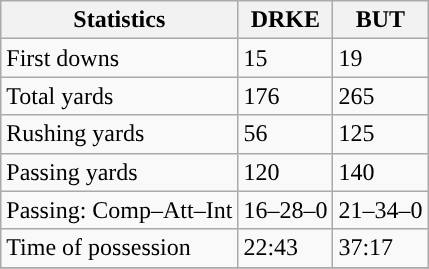<table class="wikitable" style="float: left;">
<tr>
<th>Statistics</th>
<th>DRKE</th>
<th>BUT</th>
</tr>
<tr>
<td>First downs</td>
<td>15</td>
<td>19</td>
</tr>
<tr>
<td>Total yards</td>
<td>176</td>
<td>265</td>
</tr>
<tr>
<td>Rushing yards</td>
<td>56</td>
<td>125</td>
</tr>
<tr>
<td>Passing yards</td>
<td>120</td>
<td>140</td>
</tr>
<tr>
<td>Passing: Comp–Att–Int</td>
<td>16–28–0</td>
<td>21–34–0</td>
</tr>
<tr>
<td>Time of possession</td>
<td>22:43</td>
<td>37:17</td>
</tr>
<tr>
</tr>
</table>
